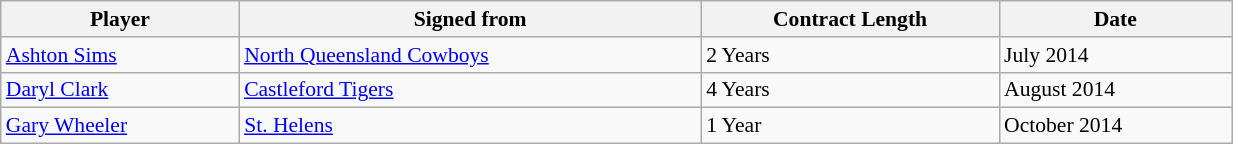<table class="wikitable"  style="width:65%; font-size:90%;">
<tr>
<th>Player</th>
<th>Signed from</th>
<th>Contract Length</th>
<th>Date</th>
</tr>
<tr>
<td> <a href='#'>Ashton Sims</a></td>
<td><a href='#'>North Queensland Cowboys</a></td>
<td>2 Years</td>
<td>July 2014</td>
</tr>
<tr>
<td> <a href='#'>Daryl Clark</a></td>
<td><a href='#'>Castleford Tigers</a></td>
<td>4 Years</td>
<td>August 2014</td>
</tr>
<tr>
<td> <a href='#'>Gary Wheeler</a></td>
<td><a href='#'>St. Helens</a></td>
<td>1 Year</td>
<td>October 2014</td>
</tr>
</table>
